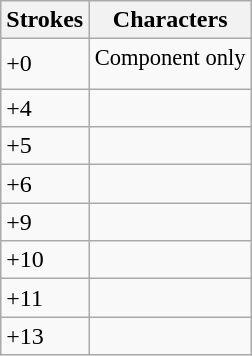<table class="wikitable">
<tr>
<th>Strokes</th>
<th>Characters</th>
</tr>
<tr --->
<td>+0</td>
<td style="font-size: large;"> <sup>Component only</sup></td>
</tr>
<tr --->
<td>+4</td>
<td style="font-size: large;"></td>
</tr>
<tr --->
<td>+5</td>
<td style="font-size: large;"></td>
</tr>
<tr --->
<td>+6</td>
<td style="font-size: large;"></td>
</tr>
<tr --->
<td>+9</td>
<td style="font-size: large;"></td>
</tr>
<tr --->
<td>+10</td>
<td style="font-size: large;"></td>
</tr>
<tr --->
<td>+11</td>
<td style="font-size: large;"></td>
</tr>
<tr --->
<td>+13</td>
<td style="font-size: large;"></td>
</tr>
</table>
